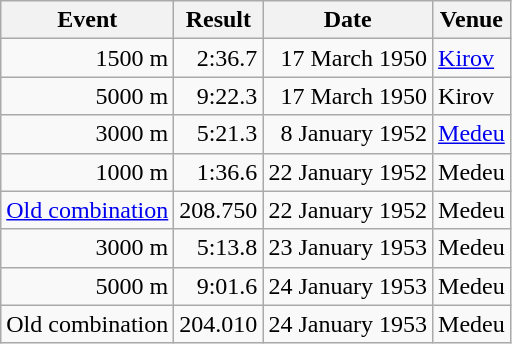<table class="wikitable">
<tr>
<th>Event</th>
<th>Result</th>
<th>Date</th>
<th>Venue</th>
</tr>
<tr align="right">
<td>1500 m</td>
<td>2:36.7</td>
<td>17 March 1950</td>
<td align="left"><a href='#'>Kirov</a></td>
</tr>
<tr align="right">
<td>5000 m</td>
<td>9:22.3</td>
<td>17 March 1950</td>
<td align="left">Kirov</td>
</tr>
<tr align="right">
<td>3000 m</td>
<td>5:21.3</td>
<td>8 January 1952</td>
<td align="left"><a href='#'>Medeu</a></td>
</tr>
<tr align="right">
<td>1000 m</td>
<td>1:36.6</td>
<td>22 January 1952</td>
<td align="left">Medeu</td>
</tr>
<tr align="right">
<td><a href='#'>Old combination</a></td>
<td>208.750</td>
<td>22 January 1952</td>
<td align="left">Medeu</td>
</tr>
<tr align="right">
<td>3000 m</td>
<td>5:13.8</td>
<td>23 January 1953</td>
<td align="left">Medeu</td>
</tr>
<tr align="right">
<td>5000 m</td>
<td>9:01.6</td>
<td>24 January 1953</td>
<td align="left">Medeu</td>
</tr>
<tr align="right">
<td>Old combination</td>
<td>204.010</td>
<td>24 January 1953</td>
<td align="left">Medeu</td>
</tr>
</table>
